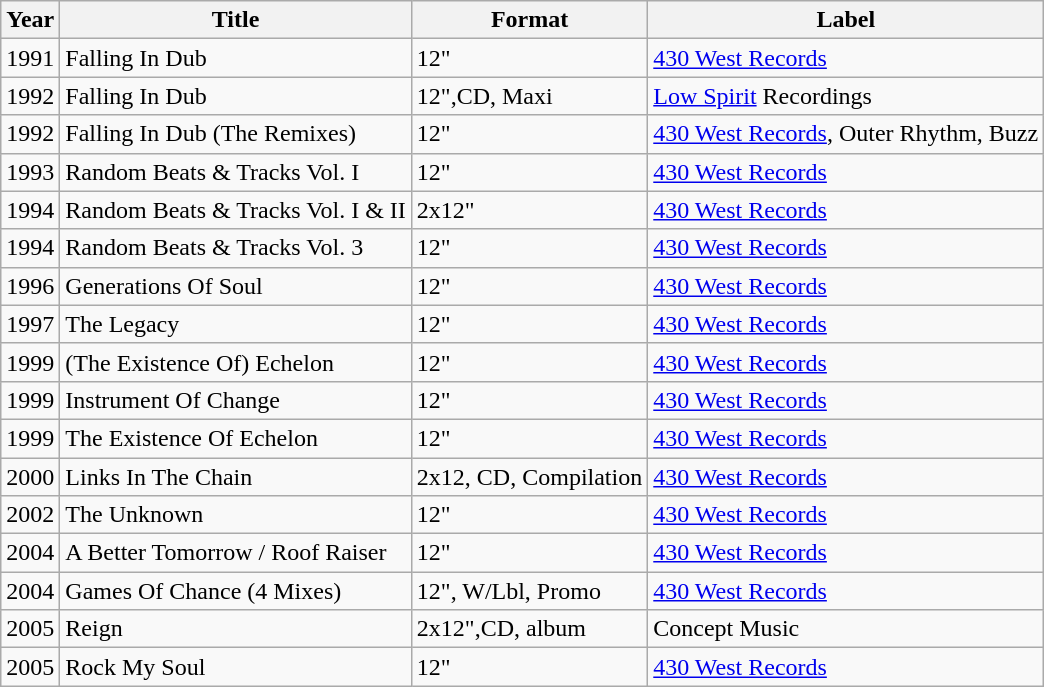<table class="wikitable">
<tr>
<th>Year</th>
<th>Title</th>
<th>Format</th>
<th>Label</th>
</tr>
<tr>
<td>1991</td>
<td>Falling In Dub</td>
<td>12"</td>
<td><a href='#'>430 West Records</a></td>
</tr>
<tr>
<td>1992</td>
<td>Falling In Dub</td>
<td>12",CD, Maxi</td>
<td><a href='#'>Low Spirit</a> Recordings</td>
</tr>
<tr>
<td>1992</td>
<td>Falling In Dub (The Remixes)</td>
<td>12"</td>
<td><a href='#'>430 West Records</a>, Outer Rhythm, Buzz</td>
</tr>
<tr>
<td>1993</td>
<td>Random Beats & Tracks Vol. I</td>
<td>12"</td>
<td><a href='#'>430 West Records</a></td>
</tr>
<tr>
<td>1994</td>
<td>Random Beats & Tracks Vol. I & II</td>
<td>2x12"</td>
<td><a href='#'>430 West Records</a></td>
</tr>
<tr>
<td>1994</td>
<td>Random Beats & Tracks Vol. 3</td>
<td>12"</td>
<td><a href='#'>430 West Records</a></td>
</tr>
<tr>
<td>1996</td>
<td>Generations Of Soul</td>
<td>12"</td>
<td><a href='#'>430 West Records</a></td>
</tr>
<tr>
<td>1997</td>
<td>The Legacy</td>
<td>12"</td>
<td><a href='#'>430 West Records</a></td>
</tr>
<tr>
<td>1999</td>
<td>(The Existence Of) Echelon</td>
<td>12"</td>
<td><a href='#'>430 West Records</a></td>
</tr>
<tr>
<td>1999</td>
<td>Instrument Of Change</td>
<td>12"</td>
<td><a href='#'>430 West Records</a></td>
</tr>
<tr>
<td>1999</td>
<td>The Existence Of Echelon</td>
<td>12"</td>
<td><a href='#'>430 West Records</a></td>
</tr>
<tr>
<td>2000</td>
<td>Links In The Chain</td>
<td>2x12, CD, Compilation</td>
<td><a href='#'>430 West Records</a></td>
</tr>
<tr>
<td>2002</td>
<td>The Unknown</td>
<td>12"</td>
<td><a href='#'>430 West Records</a></td>
</tr>
<tr>
<td>2004</td>
<td>A Better Tomorrow / Roof Raiser</td>
<td>12"</td>
<td><a href='#'>430 West Records</a></td>
</tr>
<tr>
<td>2004</td>
<td>Games Of Chance (4 Mixes)</td>
<td>12", W/Lbl, Promo</td>
<td><a href='#'>430 West Records</a></td>
</tr>
<tr>
<td>2005</td>
<td>Reign</td>
<td>2x12",CD, album</td>
<td>Concept Music</td>
</tr>
<tr>
<td>2005</td>
<td>Rock My Soul</td>
<td>12"</td>
<td><a href='#'>430 West Records</a></td>
</tr>
</table>
